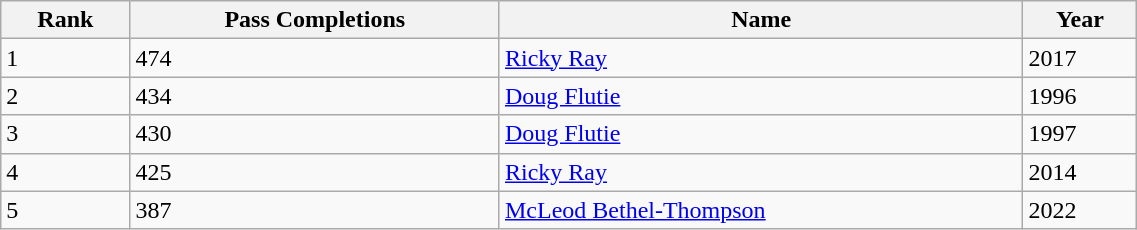<table class="wikitable" style="width:60%; text-align:left; border-collapse:collapse;">
<tr>
<th>Rank</th>
<th>Pass Completions</th>
<th>Name</th>
<th>Year</th>
</tr>
<tr>
<td>1</td>
<td>474</td>
<td><a href='#'>Ricky Ray</a></td>
<td>2017</td>
</tr>
<tr>
<td>2</td>
<td>434</td>
<td><a href='#'>Doug Flutie</a></td>
<td>1996</td>
</tr>
<tr>
<td>3</td>
<td>430</td>
<td><a href='#'>Doug Flutie</a></td>
<td>1997</td>
</tr>
<tr>
<td>4</td>
<td>425</td>
<td><a href='#'>Ricky Ray</a></td>
<td>2014</td>
</tr>
<tr>
<td>5</td>
<td>387</td>
<td><a href='#'>McLeod Bethel-Thompson</a></td>
<td>2022</td>
</tr>
</table>
